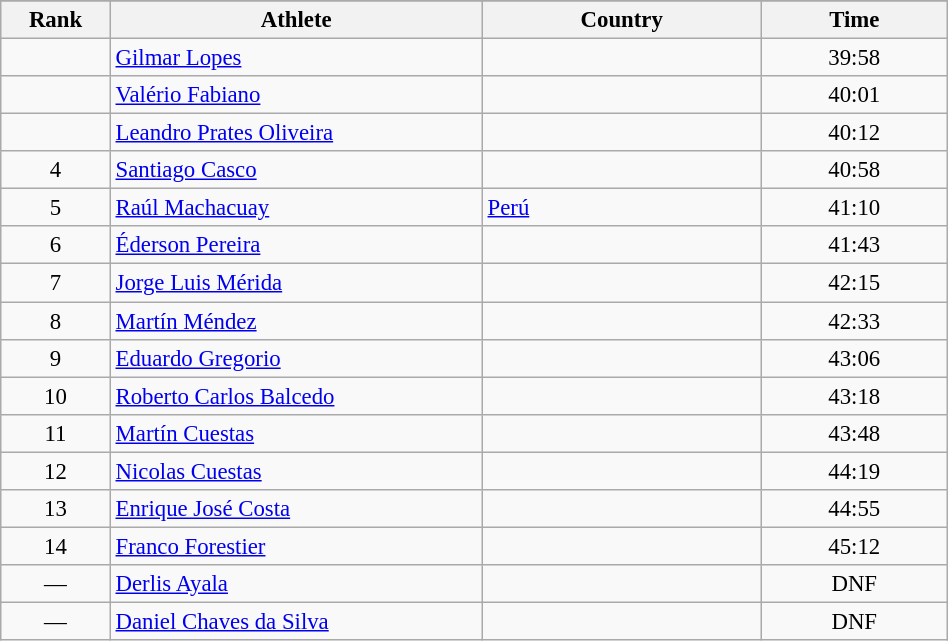<table class="wikitable sortable" style=" text-align:center; font-size:95%;" width="50%">
<tr>
</tr>
<tr>
<th width=5%>Rank</th>
<th width=20%>Athlete</th>
<th width=15%>Country</th>
<th width=10%>Time</th>
</tr>
<tr>
<td align=center></td>
<td align=left><a href='#'>Gilmar Lopes</a></td>
<td align=left></td>
<td>39:58</td>
</tr>
<tr>
<td align=center></td>
<td align=left><a href='#'>Valério Fabiano</a></td>
<td align=left></td>
<td>40:01</td>
</tr>
<tr>
<td align=center></td>
<td align=left><a href='#'>Leandro Prates Oliveira</a></td>
<td align=left></td>
<td>40:12</td>
</tr>
<tr>
<td align=center>4</td>
<td align=left><a href='#'>Santiago Casco</a></td>
<td align=left></td>
<td>40:58</td>
</tr>
<tr>
<td align=center>5</td>
<td align=left><a href='#'>Raúl Machacuay</a></td>
<td align=left> <a href='#'>Perú</a></td>
<td>41:10</td>
</tr>
<tr>
<td align=center>6</td>
<td align=left><a href='#'>Éderson Pereira</a></td>
<td align=left></td>
<td>41:43</td>
</tr>
<tr>
<td align=center>7</td>
<td align=left><a href='#'>Jorge Luis Mérida</a></td>
<td align=left></td>
<td>42:15</td>
</tr>
<tr>
<td align=center>8</td>
<td align=left><a href='#'>Martín Méndez</a></td>
<td align=left></td>
<td>42:33</td>
</tr>
<tr>
<td align=center>9</td>
<td align=left><a href='#'>Eduardo Gregorio</a></td>
<td align=left></td>
<td>43:06</td>
</tr>
<tr>
<td align=center>10</td>
<td align=left><a href='#'>Roberto Carlos Balcedo</a></td>
<td align=left></td>
<td>43:18</td>
</tr>
<tr>
<td align=center>11</td>
<td align=left><a href='#'>Martín Cuestas</a></td>
<td align=left></td>
<td>43:48</td>
</tr>
<tr>
<td align=center>12</td>
<td align=left><a href='#'>Nicolas Cuestas</a></td>
<td align=left></td>
<td>44:19</td>
</tr>
<tr>
<td align=center>13</td>
<td align=left><a href='#'>Enrique José Costa</a></td>
<td align=left></td>
<td>44:55</td>
</tr>
<tr>
<td align=center>14</td>
<td align=left><a href='#'>Franco Forestier</a></td>
<td align=left></td>
<td>45:12</td>
</tr>
<tr>
<td align=center>—</td>
<td align=left><a href='#'>Derlis Ayala</a></td>
<td align=left></td>
<td>DNF</td>
</tr>
<tr>
<td align=center>—</td>
<td align=left><a href='#'>Daniel Chaves da Silva</a></td>
<td align=left></td>
<td>DNF</td>
</tr>
</table>
